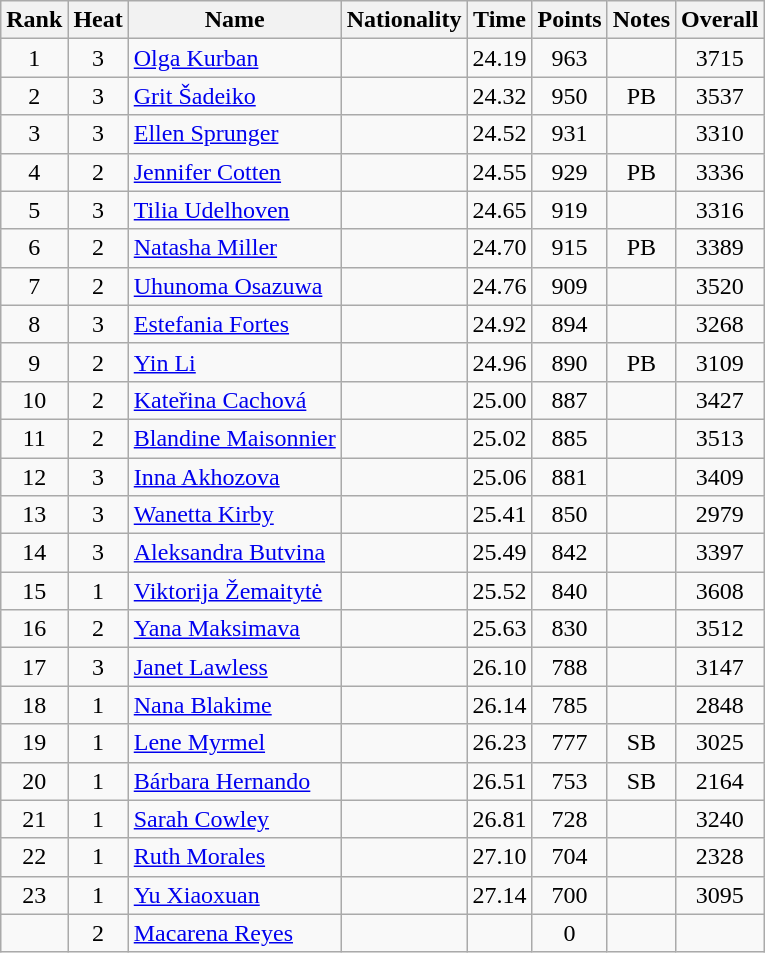<table class="wikitable sortable" style="text-align:center">
<tr>
<th>Rank</th>
<th>Heat</th>
<th>Name</th>
<th>Nationality</th>
<th>Time</th>
<th>Points</th>
<th>Notes</th>
<th>Overall</th>
</tr>
<tr>
<td>1</td>
<td>3</td>
<td align="left"><a href='#'>Olga Kurban</a></td>
<td align=left></td>
<td>24.19</td>
<td>963</td>
<td></td>
<td>3715</td>
</tr>
<tr>
<td>2</td>
<td>3</td>
<td align="left"><a href='#'>Grit Šadeiko</a></td>
<td align=left></td>
<td>24.32</td>
<td>950</td>
<td>PB</td>
<td>3537</td>
</tr>
<tr>
<td>3</td>
<td>3</td>
<td align="left"><a href='#'>Ellen Sprunger</a></td>
<td align=left></td>
<td>24.52</td>
<td>931</td>
<td></td>
<td>3310</td>
</tr>
<tr>
<td>4</td>
<td>2</td>
<td align="left"><a href='#'>Jennifer Cotten</a></td>
<td align=left></td>
<td>24.55</td>
<td>929</td>
<td>PB</td>
<td>3336</td>
</tr>
<tr>
<td>5</td>
<td>3</td>
<td align="left"><a href='#'>Tilia Udelhoven</a></td>
<td align=left></td>
<td>24.65</td>
<td>919</td>
<td></td>
<td>3316</td>
</tr>
<tr>
<td>6</td>
<td>2</td>
<td align="left"><a href='#'>Natasha Miller</a></td>
<td align=left></td>
<td>24.70</td>
<td>915</td>
<td>PB</td>
<td>3389</td>
</tr>
<tr>
<td>7</td>
<td>2</td>
<td align="left"><a href='#'>Uhunoma Osazuwa</a></td>
<td align=left></td>
<td>24.76</td>
<td>909</td>
<td></td>
<td>3520</td>
</tr>
<tr>
<td>8</td>
<td>3</td>
<td align="left"><a href='#'>Estefania Fortes</a></td>
<td align=left></td>
<td>24.92</td>
<td>894</td>
<td></td>
<td>3268</td>
</tr>
<tr>
<td>9</td>
<td>2</td>
<td align="left"><a href='#'>Yin Li</a></td>
<td align=left></td>
<td>24.96</td>
<td>890</td>
<td>PB</td>
<td>3109</td>
</tr>
<tr>
<td>10</td>
<td>2</td>
<td align="left"><a href='#'>Kateřina Cachová</a></td>
<td align=left></td>
<td>25.00</td>
<td>887</td>
<td></td>
<td>3427</td>
</tr>
<tr>
<td>11</td>
<td>2</td>
<td align="left"><a href='#'>Blandine Maisonnier</a></td>
<td align=left></td>
<td>25.02</td>
<td>885</td>
<td></td>
<td>3513</td>
</tr>
<tr>
<td>12</td>
<td>3</td>
<td align="left"><a href='#'>Inna Akhozova</a></td>
<td align=left></td>
<td>25.06</td>
<td>881</td>
<td></td>
<td>3409</td>
</tr>
<tr>
<td>13</td>
<td>3</td>
<td align="left"><a href='#'>Wanetta Kirby</a></td>
<td align=left></td>
<td>25.41</td>
<td>850</td>
<td></td>
<td>2979</td>
</tr>
<tr>
<td>14</td>
<td>3</td>
<td align="left"><a href='#'>Aleksandra Butvina</a></td>
<td align=left></td>
<td>25.49</td>
<td>842</td>
<td></td>
<td>3397</td>
</tr>
<tr>
<td>15</td>
<td>1</td>
<td align="left"><a href='#'>Viktorija Žemaitytė</a></td>
<td align=left></td>
<td>25.52</td>
<td>840</td>
<td></td>
<td>3608</td>
</tr>
<tr>
<td>16</td>
<td>2</td>
<td align="left"><a href='#'>Yana Maksimava</a></td>
<td align=left></td>
<td>25.63</td>
<td>830</td>
<td></td>
<td>3512</td>
</tr>
<tr>
<td>17</td>
<td>3</td>
<td align="left"><a href='#'>Janet Lawless</a></td>
<td align=left></td>
<td>26.10</td>
<td>788</td>
<td></td>
<td>3147</td>
</tr>
<tr>
<td>18</td>
<td>1</td>
<td align="left"><a href='#'>Nana Blakime</a></td>
<td align=left></td>
<td>26.14</td>
<td>785</td>
<td></td>
<td>2848</td>
</tr>
<tr>
<td>19</td>
<td>1</td>
<td align="left"><a href='#'>Lene Myrmel</a></td>
<td align=left></td>
<td>26.23</td>
<td>777</td>
<td>SB</td>
<td>3025</td>
</tr>
<tr>
<td>20</td>
<td>1</td>
<td align="left"><a href='#'>Bárbara Hernando</a></td>
<td align=left></td>
<td>26.51</td>
<td>753</td>
<td>SB</td>
<td>2164</td>
</tr>
<tr>
<td>21</td>
<td>1</td>
<td align="left"><a href='#'>Sarah Cowley</a></td>
<td align=left></td>
<td>26.81</td>
<td>728</td>
<td></td>
<td>3240</td>
</tr>
<tr>
<td>22</td>
<td>1</td>
<td align="left"><a href='#'>Ruth Morales</a></td>
<td align=left></td>
<td>27.10</td>
<td>704</td>
<td></td>
<td>2328</td>
</tr>
<tr>
<td>23</td>
<td>1</td>
<td align="left"><a href='#'>Yu Xiaoxuan</a></td>
<td align=left></td>
<td>27.14</td>
<td>700</td>
<td></td>
<td>3095</td>
</tr>
<tr>
<td></td>
<td>2</td>
<td align="left"><a href='#'>Macarena Reyes</a></td>
<td align=left></td>
<td></td>
<td>0</td>
<td></td>
<td></td>
</tr>
</table>
